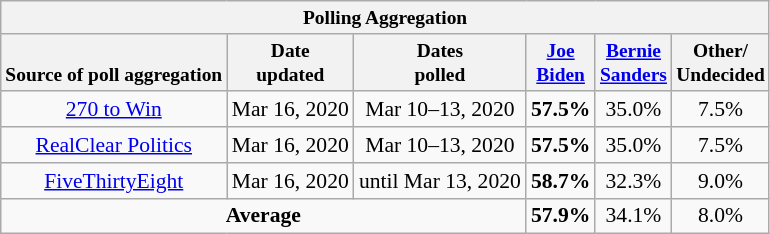<table class="wikitable" style="font-size:90%;text-align:center;">
<tr valign=bottom style="font-size:90%;">
<th colspan="7">Polling Aggregation</th>
</tr>
<tr valign=bottom style="font-size:90%;">
<th>Source of poll aggregation</th>
<th>Date<br>updated</th>
<th>Dates<br>polled</th>
<th><a href='#'>Joe<br>Biden</a></th>
<th><a href='#'>Bernie<br>Sanders</a></th>
<th>Other/<br>Undecided</th>
</tr>
<tr>
<td><a href='#'>270 to Win</a></td>
<td>Mar 16, 2020</td>
<td>Mar 10–13, 2020</td>
<td><strong>57.5%</strong></td>
<td>35.0%</td>
<td>7.5%</td>
</tr>
<tr>
<td><a href='#'>RealClear Politics</a></td>
<td>Mar 16, 2020</td>
<td>Mar 10–13, 2020</td>
<td><strong>57.5%</strong></td>
<td>35.0%</td>
<td>7.5%</td>
</tr>
<tr>
<td><a href='#'>FiveThirtyEight</a></td>
<td>Mar 16, 2020</td>
<td>until Mar 13, 2020 </td>
<td><strong>58.7%</strong></td>
<td>32.3%</td>
<td>9.0%</td>
</tr>
<tr>
<td colspan="3"><strong>Average</strong></td>
<td><strong>57.9%</strong></td>
<td>34.1%</td>
<td>8.0%</td>
</tr>
</table>
